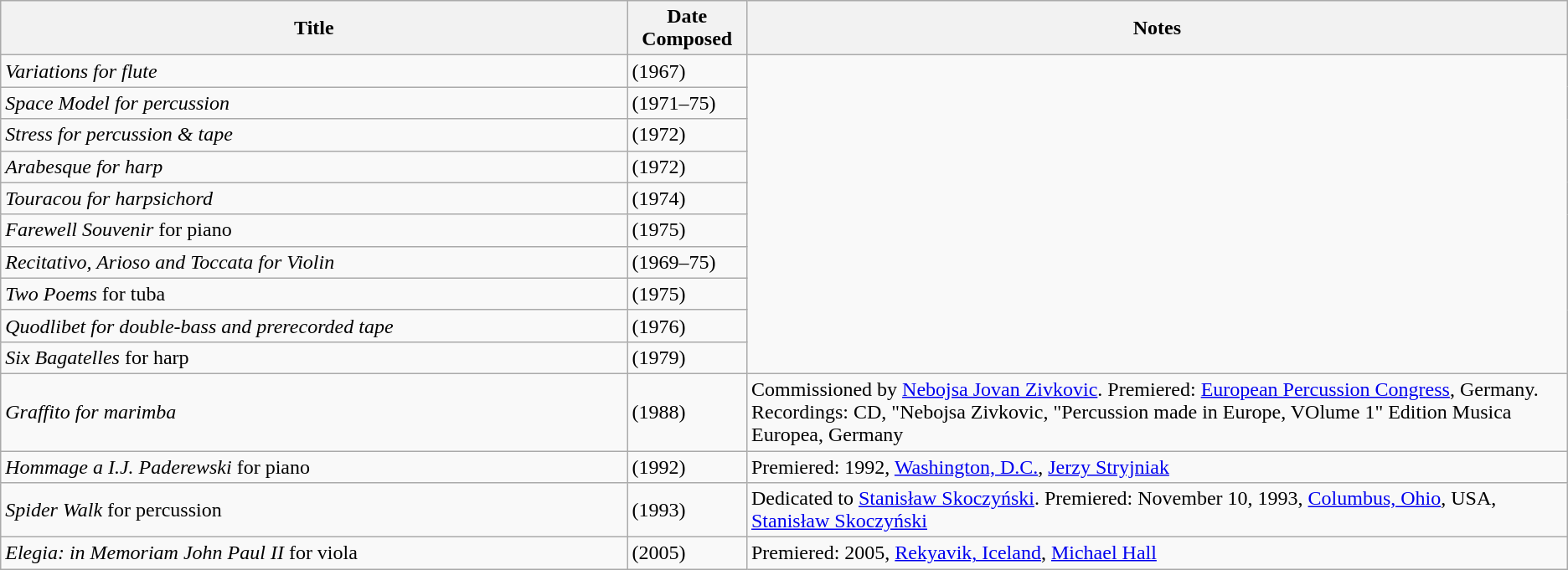<table class="wikitable collapsible">
<tr>
<th width="40%">Title</th>
<th>Date Composed</th>
<th>Notes</th>
</tr>
<tr>
<td><em>Variations for flute</em></td>
<td>(1967)</td>
</tr>
<tr>
<td><em>Space Model for percussion</em></td>
<td>(1971–75)</td>
</tr>
<tr>
<td><em>Stress for percussion & tape</em></td>
<td>(1972)</td>
</tr>
<tr>
<td><em>Arabesque for harp</em></td>
<td>(1972)</td>
</tr>
<tr>
<td><em>Touracou for harpsichord</em></td>
<td>(1974)</td>
</tr>
<tr>
<td><em>Farewell Souvenir</em> for piano</td>
<td>(1975)</td>
</tr>
<tr>
<td><em>Recitativo, Arioso and Toccata for Violin</em></td>
<td>(1969–75)</td>
</tr>
<tr>
<td><em>Two Poems</em> for tuba</td>
<td>(1975)</td>
</tr>
<tr>
<td><em>Quodlibet for double-bass and prerecorded tape</em></td>
<td>(1976)</td>
</tr>
<tr>
<td><em>Six Bagatelles</em> for harp</td>
<td>(1979)</td>
</tr>
<tr>
<td><em>Graffito for marimba</em></td>
<td>(1988)</td>
<td>Commissioned by <a href='#'>Nebojsa Jovan Zivkovic</a>. Premiered: <a href='#'>European Percussion Congress</a>, Germany. Recordings: CD, "Nebojsa Zivkovic, "Percussion made in Europe, VOlume 1" Edition Musica Europea, Germany</td>
</tr>
<tr>
<td><em>Hommage a I.J. Paderewski</em> for piano</td>
<td>(1992)</td>
<td>Premiered: 1992, <a href='#'>Washington, D.C.</a>, <a href='#'>Jerzy Stryjniak</a></td>
</tr>
<tr>
<td><em>Spider Walk</em> for percussion</td>
<td>(1993)</td>
<td>Dedicated to <a href='#'>Stanisław Skoczyński</a>. Premiered: November 10, 1993, <a href='#'>Columbus, Ohio</a>, USA, <a href='#'>Stanisław Skoczyński</a></td>
</tr>
<tr>
<td><em>Elegia: in Memoriam John Paul II</em> for viola</td>
<td>(2005)</td>
<td>Premiered: 2005, <a href='#'>Rekyavik, Iceland</a>, <a href='#'>Michael Hall</a></td>
</tr>
</table>
